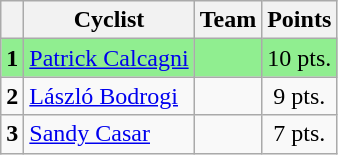<table class="wikitable">
<tr>
<th></th>
<th>Cyclist</th>
<th>Team</th>
<th>Points</th>
</tr>
<tr style="background:lightgreen">
<td><strong>1</strong></td>
<td> <a href='#'>Patrick Calcagni</a></td>
<td></td>
<td align=center>10 pts.</td>
</tr>
<tr>
<td><strong>2</strong></td>
<td> <a href='#'>László Bodrogi</a></td>
<td></td>
<td align=center>9 pts.</td>
</tr>
<tr>
<td><strong>3</strong></td>
<td> <a href='#'>Sandy Casar</a></td>
<td></td>
<td align=center>7 pts.</td>
</tr>
</table>
